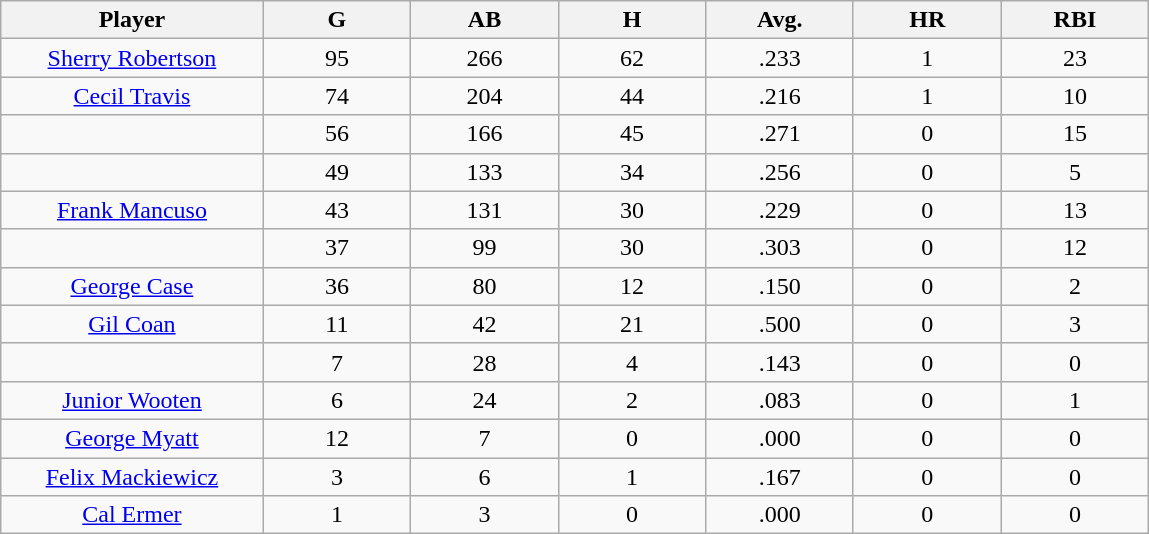<table class="wikitable sortable">
<tr>
<th bgcolor="#DDDDFF" width="16%">Player</th>
<th bgcolor="#DDDDFF" width="9%">G</th>
<th bgcolor="#DDDDFF" width="9%">AB</th>
<th bgcolor="#DDDDFF" width="9%">H</th>
<th bgcolor="#DDDDFF" width="9%">Avg.</th>
<th bgcolor="#DDDDFF" width="9%">HR</th>
<th bgcolor="#DDDDFF" width="9%">RBI</th>
</tr>
<tr align="center">
<td><a href='#'>Sherry Robertson</a></td>
<td>95</td>
<td>266</td>
<td>62</td>
<td>.233</td>
<td>1</td>
<td>23</td>
</tr>
<tr align="center">
<td><a href='#'>Cecil Travis</a></td>
<td>74</td>
<td>204</td>
<td>44</td>
<td>.216</td>
<td>1</td>
<td>10</td>
</tr>
<tr align="center">
<td></td>
<td>56</td>
<td>166</td>
<td>45</td>
<td>.271</td>
<td>0</td>
<td>15</td>
</tr>
<tr align="center">
<td></td>
<td>49</td>
<td>133</td>
<td>34</td>
<td>.256</td>
<td>0</td>
<td>5</td>
</tr>
<tr align="center">
<td><a href='#'>Frank Mancuso</a></td>
<td>43</td>
<td>131</td>
<td>30</td>
<td>.229</td>
<td>0</td>
<td>13</td>
</tr>
<tr align="center">
<td></td>
<td>37</td>
<td>99</td>
<td>30</td>
<td>.303</td>
<td>0</td>
<td>12</td>
</tr>
<tr align="center">
<td><a href='#'>George Case</a></td>
<td>36</td>
<td>80</td>
<td>12</td>
<td>.150</td>
<td>0</td>
<td>2</td>
</tr>
<tr align="center">
<td><a href='#'>Gil Coan</a></td>
<td>11</td>
<td>42</td>
<td>21</td>
<td>.500</td>
<td>0</td>
<td>3</td>
</tr>
<tr align="center">
<td></td>
<td>7</td>
<td>28</td>
<td>4</td>
<td>.143</td>
<td>0</td>
<td>0</td>
</tr>
<tr align="center">
<td><a href='#'>Junior Wooten</a></td>
<td>6</td>
<td>24</td>
<td>2</td>
<td>.083</td>
<td>0</td>
<td>1</td>
</tr>
<tr align="center">
<td><a href='#'>George Myatt</a></td>
<td>12</td>
<td>7</td>
<td>0</td>
<td>.000</td>
<td>0</td>
<td>0</td>
</tr>
<tr align="center">
<td><a href='#'>Felix Mackiewicz</a></td>
<td>3</td>
<td>6</td>
<td>1</td>
<td>.167</td>
<td>0</td>
<td>0</td>
</tr>
<tr align="center">
<td><a href='#'>Cal Ermer</a></td>
<td>1</td>
<td>3</td>
<td>0</td>
<td>.000</td>
<td>0</td>
<td>0</td>
</tr>
</table>
